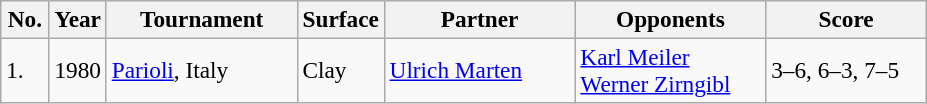<table class="sortable wikitable" style=font-size:97%>
<tr>
<th style="width:25px">No.</th>
<th style="width:30px">Year</th>
<th style="width:120px">Tournament</th>
<th style="width:50px">Surface</th>
<th style="width:120px">Partner</th>
<th style="width:120px">Opponents</th>
<th style="width:100px" class="unsortable">Score</th>
</tr>
<tr>
<td>1.</td>
<td>1980</td>
<td><a href='#'>Parioli</a>, Italy</td>
<td>Clay</td>
<td> <a href='#'>Ulrich Marten</a></td>
<td> <a href='#'>Karl Meiler</a><br> <a href='#'>Werner Zirngibl</a></td>
<td>3–6, 6–3, 7–5</td>
</tr>
</table>
